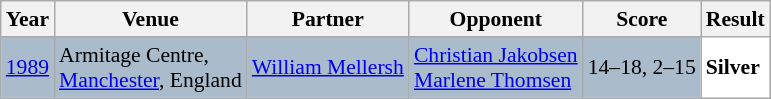<table class="sortable wikitable" style="font-size: 90%;">
<tr>
<th>Year</th>
<th>Venue</th>
<th>Partner</th>
<th>Opponent</th>
<th>Score</th>
<th>Result</th>
</tr>
<tr style="background:#AABBCC">
<td align="center"><a href='#'>1989</a></td>
<td align="left">Armitage Centre,<br><a href='#'>Manchester</a>, England</td>
<td align="left"> <a href='#'>William Mellersh</a></td>
<td align="left"> <a href='#'>Christian Jakobsen</a><br> <a href='#'>Marlene Thomsen</a></td>
<td align="left">14–18, 2–15</td>
<td style="text-align:left; background:white"> <strong>Silver</strong></td>
</tr>
</table>
